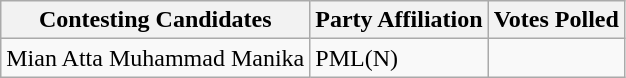<table class="wikitable sortable">
<tr>
<th>Contesting Candidates</th>
<th>Party Affiliation</th>
<th>Votes Polled</th>
</tr>
<tr>
<td>Mian Atta Muhammad Manika</td>
<td>PML(N)</td>
<td></td>
</tr>
</table>
